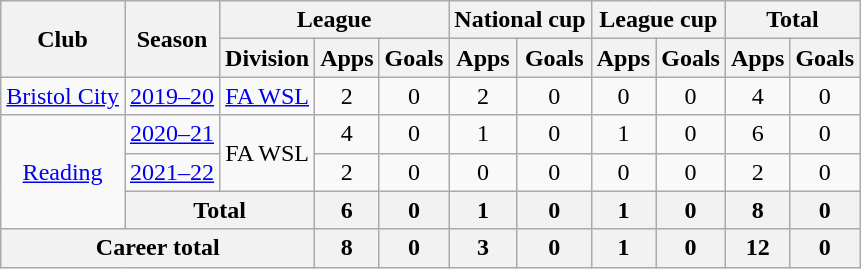<table class="wikitable" style="text-align:center">
<tr>
<th rowspan="2">Club</th>
<th rowspan="2">Season</th>
<th colspan="3">League</th>
<th colspan="2">National cup</th>
<th colspan="2">League cup</th>
<th colspan="2">Total</th>
</tr>
<tr>
<th>Division</th>
<th>Apps</th>
<th>Goals</th>
<th>Apps</th>
<th>Goals</th>
<th>Apps</th>
<th>Goals</th>
<th>Apps</th>
<th>Goals</th>
</tr>
<tr>
<td><a href='#'>Bristol City</a></td>
<td><a href='#'>2019–20</a></td>
<td><a href='#'>FA WSL</a></td>
<td>2</td>
<td>0</td>
<td>2</td>
<td>0</td>
<td>0</td>
<td>0</td>
<td>4</td>
<td>0</td>
</tr>
<tr>
<td rowspan="3"><a href='#'>Reading</a></td>
<td><a href='#'>2020–21</a></td>
<td rowspan="2">FA WSL</td>
<td>4</td>
<td>0</td>
<td>1</td>
<td>0</td>
<td>1</td>
<td>0</td>
<td>6</td>
<td>0</td>
</tr>
<tr>
<td><a href='#'>2021–22</a></td>
<td>2</td>
<td>0</td>
<td>0</td>
<td>0</td>
<td>0</td>
<td>0</td>
<td>2</td>
<td>0</td>
</tr>
<tr>
<th colspan="2">Total</th>
<th>6</th>
<th>0</th>
<th>1</th>
<th>0</th>
<th>1</th>
<th>0</th>
<th>8</th>
<th>0</th>
</tr>
<tr>
<th colspan="3">Career total</th>
<th>8</th>
<th>0</th>
<th>3</th>
<th>0</th>
<th>1</th>
<th>0</th>
<th>12</th>
<th>0</th>
</tr>
</table>
